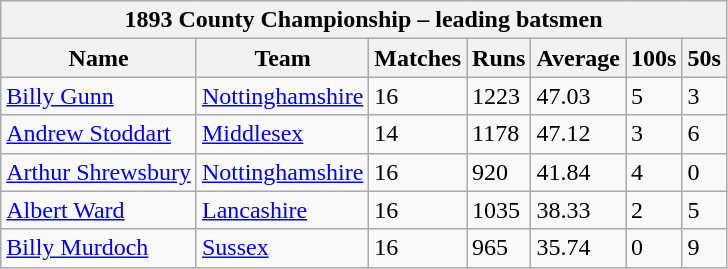<table class="wikitable">
<tr>
<th bgcolor="#efefef" colspan="7">1893 County Championship – leading batsmen</th>
</tr>
<tr bgcolor="#efefef">
<th>Name</th>
<th>Team</th>
<th>Matches</th>
<th>Runs</th>
<th>Average</th>
<th>100s</th>
<th>50s</th>
</tr>
<tr>
<td><a href='#'>Billy Gunn</a></td>
<td><a href='#'>Nottinghamshire</a></td>
<td>16</td>
<td>1223</td>
<td>47.03</td>
<td>5</td>
<td>3</td>
</tr>
<tr>
<td><a href='#'>Andrew Stoddart</a></td>
<td><a href='#'>Middlesex</a></td>
<td>14</td>
<td>1178</td>
<td>47.12</td>
<td>3</td>
<td>6</td>
</tr>
<tr>
<td><a href='#'>Arthur Shrewsbury</a></td>
<td><a href='#'>Nottinghamshire</a></td>
<td>16</td>
<td>920</td>
<td>41.84</td>
<td>4</td>
<td>0</td>
</tr>
<tr>
<td><a href='#'>Albert Ward</a></td>
<td><a href='#'>Lancashire</a></td>
<td>16</td>
<td>1035</td>
<td>38.33</td>
<td>2</td>
<td>5</td>
</tr>
<tr>
<td><a href='#'>Billy Murdoch</a></td>
<td><a href='#'>Sussex</a></td>
<td>16</td>
<td>965</td>
<td>35.74</td>
<td>0</td>
<td>9</td>
</tr>
</table>
